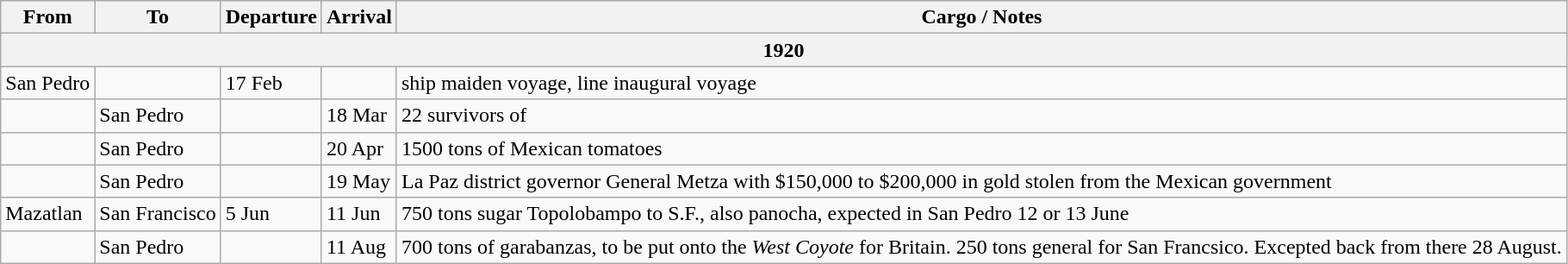<table class=wikitable>
<tr>
<th>From</th>
<th>To</th>
<th>Departure</th>
<th>Arrival</th>
<th>Cargo / Notes</th>
</tr>
<tr>
<th colspan=5>1920</th>
</tr>
<tr>
<td>San Pedro</td>
<td></td>
<td>17 Feb</td>
<td></td>
<td>ship maiden voyage, line inaugural voyage</td>
</tr>
<tr>
<td></td>
<td>San Pedro</td>
<td></td>
<td>18 Mar</td>
<td>22 survivors of </td>
</tr>
<tr>
<td></td>
<td>San Pedro</td>
<td></td>
<td>20 Apr</td>
<td>1500 tons of Mexican tomatoes</td>
</tr>
<tr>
<td></td>
<td>San Pedro</td>
<td></td>
<td>19 May</td>
<td>La Paz district governor General Metza with $150,000 to $200,000 in gold stolen from the Mexican government</td>
</tr>
<tr>
<td>Mazatlan</td>
<td>San Francisco</td>
<td>5 Jun</td>
<td>11 Jun</td>
<td>750 tons sugar Topolobampo to S.F., also panocha, expected in San Pedro 12 or 13 June</td>
</tr>
<tr>
<td></td>
<td>San Pedro</td>
<td></td>
<td>11 Aug</td>
<td>700 tons of garabanzas, to be put onto the <em>West Coyote</em> for Britain. 250 tons general for San Francsico. Excepted back from there 28 August.</td>
</tr>
</table>
